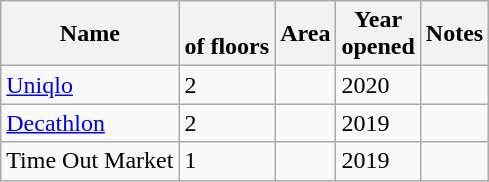<table class="wikitable sortable">
<tr>
<th>Name</th>
<th><br>of floors</th>
<th>Area</th>
<th>Year<br>opened</th>
<th class="unsortable">Notes</th>
</tr>
<tr>
<td><a href='#'>Uniqlo</a></td>
<td>2</td>
<td></td>
<td>2020</td>
<td></td>
</tr>
<tr>
<td><a href='#'>Decathlon</a></td>
<td>2</td>
<td></td>
<td>2019</td>
<td></td>
</tr>
<tr>
<td>Time Out Market</td>
<td>1</td>
<td></td>
<td>2019</td>
<td></td>
</tr>
</table>
